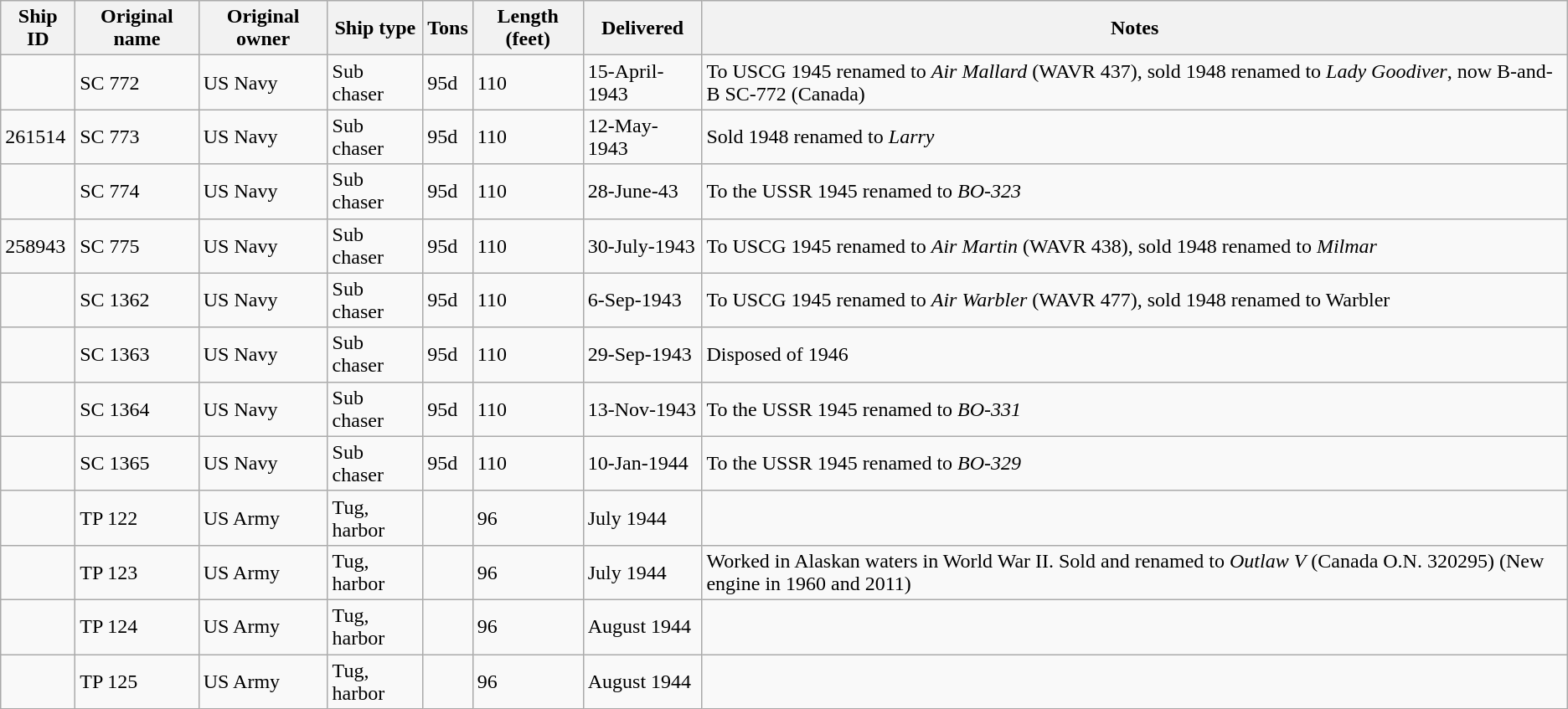<table class="wikitable">
<tr>
<th>Ship ID</th>
<th>Original name</th>
<th>Original owner</th>
<th>Ship type</th>
<th>Tons</th>
<th>Length (feet)</th>
<th>Delivered</th>
<th>Notes</th>
</tr>
<tr>
<td></td>
<td>SC 772</td>
<td>US Navy</td>
<td>Sub chaser</td>
<td>95d</td>
<td>110</td>
<td>15-April-1943</td>
<td>To USCG 1945 renamed to <em> Air Mallard</em> (WAVR 437), sold 1948 renamed to <em>Lady Goodiver</em>, now B-and-B SC-772 (Canada)</td>
</tr>
<tr>
<td>261514</td>
<td>SC 773</td>
<td>US Navy</td>
<td>Sub chaser</td>
<td>95d</td>
<td>110</td>
<td>12-May-1943</td>
<td>Sold 1948 renamed to <em>Larry</em></td>
</tr>
<tr>
<td></td>
<td>SC 774</td>
<td>US Navy</td>
<td>Sub chaser</td>
<td>95d</td>
<td>110</td>
<td>28-June-43</td>
<td>To the USSR 1945 renamed to <em>BO-323</em></td>
</tr>
<tr>
<td>258943</td>
<td>SC 775</td>
<td>US Navy</td>
<td>Sub chaser</td>
<td>95d</td>
<td>110</td>
<td>30-July-1943</td>
<td>To USCG 1945 renamed to <em>Air Martin</em> (WAVR 438), sold 1948 renamed to <em> Milmar</em></td>
</tr>
<tr>
<td></td>
<td>SC 1362</td>
<td>US Navy</td>
<td>Sub chaser</td>
<td>95d</td>
<td>110</td>
<td>6-Sep-1943</td>
<td>To USCG 1945 renamed to <em>Air Warbler</em> (WAVR 477), sold 1948 renamed to  Warbler</td>
</tr>
<tr>
<td></td>
<td>SC 1363</td>
<td>US Navy</td>
<td>Sub chaser</td>
<td>95d</td>
<td>110</td>
<td>29-Sep-1943</td>
<td>Disposed of 1946</td>
</tr>
<tr>
<td></td>
<td>SC 1364</td>
<td>US Navy</td>
<td>Sub chaser</td>
<td>95d</td>
<td>110</td>
<td>13-Nov-1943</td>
<td>To the USSR 1945 renamed to <em>BO-331</em></td>
</tr>
<tr>
<td></td>
<td>SC 1365</td>
<td>US Navy</td>
<td>Sub chaser</td>
<td>95d</td>
<td>110</td>
<td>10-Jan-1944</td>
<td>To the USSR 1945 renamed to <em>BO-329</em></td>
</tr>
<tr>
<td></td>
<td>TP 122</td>
<td>US Army</td>
<td>Tug, harbor</td>
<td></td>
<td>96</td>
<td>July 1944</td>
<td></td>
</tr>
<tr>
<td></td>
<td>TP 123</td>
<td>US Army</td>
<td>Tug, harbor</td>
<td></td>
<td>96</td>
<td>July 1944</td>
<td>Worked in Alaskan waters in World War II. Sold and renamed to <em>Outlaw V</em> (Canada O.N. 320295) (New engine in 1960 and 2011)</td>
</tr>
<tr>
<td></td>
<td>TP 124</td>
<td>US Army</td>
<td>Tug, harbor</td>
<td></td>
<td>96</td>
<td>August 1944</td>
<td></td>
</tr>
<tr>
<td></td>
<td>TP 125</td>
<td>US Army</td>
<td>Tug, harbor</td>
<td></td>
<td>96</td>
<td>August 1944</td>
<td></td>
</tr>
</table>
